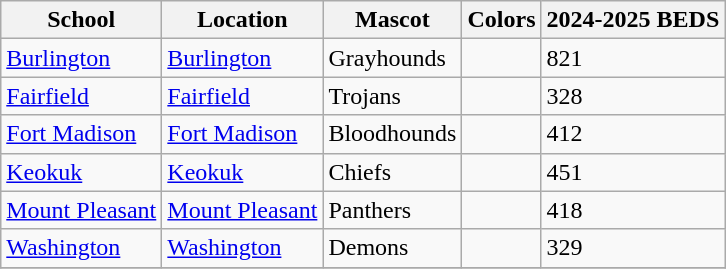<table class="wikitable">
<tr>
<th>School</th>
<th>Location</th>
<th>Mascot</th>
<th>Colors</th>
<th>2024-2025 BEDS</th>
</tr>
<tr>
<td><a href='#'>Burlington</a></td>
<td><a href='#'>Burlington</a></td>
<td>Grayhounds</td>
<td> </td>
<td>821</td>
</tr>
<tr>
<td><a href='#'>Fairfield</a></td>
<td><a href='#'>Fairfield</a></td>
<td>Trojans</td>
<td> </td>
<td>328</td>
</tr>
<tr>
<td><a href='#'>Fort Madison</a></td>
<td><a href='#'>Fort Madison</a></td>
<td>Bloodhounds</td>
<td> </td>
<td>412</td>
</tr>
<tr>
<td><a href='#'>Keokuk</a></td>
<td><a href='#'>Keokuk</a></td>
<td>Chiefs</td>
<td> </td>
<td>451</td>
</tr>
<tr>
<td><a href='#'>Mount Pleasant</a></td>
<td><a href='#'>Mount Pleasant</a></td>
<td>Panthers</td>
<td> </td>
<td>418</td>
</tr>
<tr>
<td><a href='#'>Washington</a></td>
<td><a href='#'>Washington</a></td>
<td>Demons</td>
<td> </td>
<td>329</td>
</tr>
<tr>
</tr>
</table>
